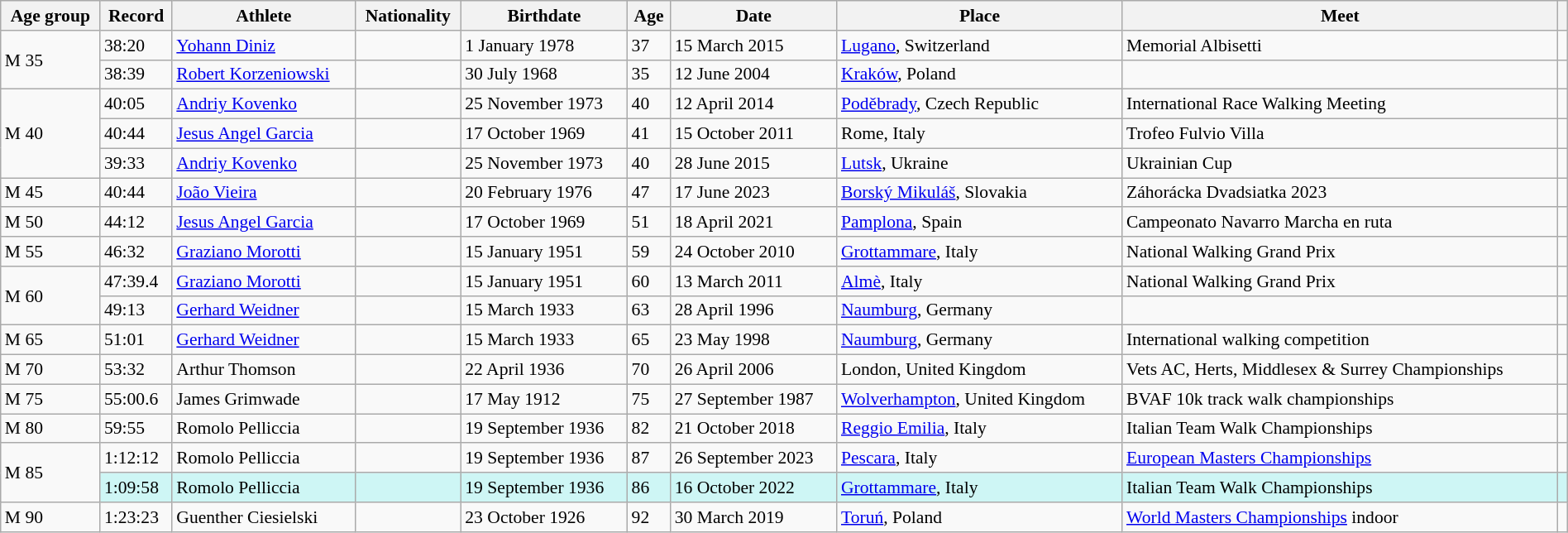<table class="wikitable" style="font-size:90%; width: 100%;">
<tr>
<th>Age group</th>
<th>Record</th>
<th>Athlete</th>
<th>Nationality</th>
<th>Birthdate</th>
<th>Age</th>
<th>Date</th>
<th>Place</th>
<th>Meet</th>
<th></th>
</tr>
<tr>
<td rowspan=2>M 35</td>
<td>38:20</td>
<td><a href='#'>Yohann Diniz</a></td>
<td></td>
<td>1 January 1978</td>
<td>37</td>
<td>15 March 2015</td>
<td><a href='#'>Lugano</a>, Switzerland</td>
<td>Memorial Albisetti</td>
<td></td>
</tr>
<tr>
<td>38:39</td>
<td><a href='#'>Robert Korzeniowski</a></td>
<td></td>
<td>30 July 1968</td>
<td>35</td>
<td>12 June 2004</td>
<td><a href='#'>Kraków</a>, Poland</td>
<td></td>
<td></td>
</tr>
<tr>
<td rowspan=3>M 40</td>
<td>40:05</td>
<td><a href='#'>Andriy Kovenko</a></td>
<td></td>
<td>25 November 1973</td>
<td>40</td>
<td>12 April 2014</td>
<td><a href='#'>Poděbrady</a>, Czech Republic</td>
<td>International Race Walking Meeting</td>
<td></td>
</tr>
<tr>
<td>40:44</td>
<td><a href='#'>Jesus Angel Garcia</a></td>
<td></td>
<td>17 October 1969</td>
<td>41</td>
<td>15 October 2011</td>
<td>Rome, Italy</td>
<td>Trofeo Fulvio Villa</td>
<td></td>
</tr>
<tr>
<td>39:33</td>
<td><a href='#'>Andriy Kovenko</a></td>
<td></td>
<td>25 November 1973</td>
<td>40</td>
<td>28 June 2015</td>
<td><a href='#'>Lutsk</a>, Ukraine</td>
<td>Ukrainian Cup</td>
<td></td>
</tr>
<tr>
<td>M 45</td>
<td>40:44</td>
<td><a href='#'>João Vieira</a></td>
<td></td>
<td>20 February 1976</td>
<td>47</td>
<td>17 June 2023</td>
<td><a href='#'>Borský Mikuláš</a>, Slovakia</td>
<td>Záhorácka Dvadsiatka 2023</td>
<td></td>
</tr>
<tr>
<td>M 50</td>
<td>44:12</td>
<td><a href='#'>Jesus Angel Garcia</a></td>
<td></td>
<td>17 October 1969</td>
<td>51</td>
<td>18 April 2021</td>
<td><a href='#'>Pamplona</a>, Spain</td>
<td>Campeonato Navarro Marcha en ruta</td>
<td></td>
</tr>
<tr>
<td>M 55</td>
<td>46:32</td>
<td><a href='#'>Graziano Morotti</a></td>
<td></td>
<td>15 January 1951</td>
<td>59</td>
<td>24 October 2010</td>
<td><a href='#'>Grottammare</a>, Italy</td>
<td>National Walking Grand Prix</td>
<td></td>
</tr>
<tr>
<td rowspan=2>M 60</td>
<td>47:39.4</td>
<td><a href='#'>Graziano Morotti</a></td>
<td></td>
<td>15 January 1951</td>
<td>60</td>
<td>13 March 2011</td>
<td><a href='#'>Almè</a>, Italy</td>
<td>National Walking Grand Prix</td>
<td></td>
</tr>
<tr>
<td>49:13</td>
<td><a href='#'>Gerhard Weidner</a></td>
<td></td>
<td>15 March 1933</td>
<td>63</td>
<td>28 April 1996</td>
<td><a href='#'>Naumburg</a>, Germany</td>
<td></td>
<td></td>
</tr>
<tr>
<td>M 65</td>
<td>51:01</td>
<td><a href='#'>Gerhard Weidner</a></td>
<td></td>
<td>15 March 1933</td>
<td>65</td>
<td>23 May 1998</td>
<td><a href='#'>Naumburg</a>, Germany</td>
<td>International walking competition</td>
<td></td>
</tr>
<tr>
<td>M 70</td>
<td>53:32</td>
<td>Arthur Thomson</td>
<td></td>
<td>22 April 1936</td>
<td>70</td>
<td>26 April 2006</td>
<td>London, United Kingdom</td>
<td>Vets AC, Herts, Middlesex & Surrey Championships</td>
<td></td>
</tr>
<tr>
<td>M 75</td>
<td>55:00.6</td>
<td>James Grimwade</td>
<td></td>
<td>17 May 1912</td>
<td>75</td>
<td>27 September 1987</td>
<td><a href='#'>Wolverhampton</a>, United Kingdom</td>
<td>BVAF 10k track walk championships</td>
<td></td>
</tr>
<tr>
<td>M 80</td>
<td>59:55</td>
<td>Romolo Pelliccia</td>
<td></td>
<td>19 September 1936</td>
<td>82</td>
<td>21 October 2018</td>
<td><a href='#'>Reggio Emilia</a>, Italy</td>
<td>Italian Team Walk Championships</td>
<td></td>
</tr>
<tr>
<td rowspan=2>M 85</td>
<td>1:12:12</td>
<td>Romolo Pelliccia</td>
<td></td>
<td>19 September 1936</td>
<td>87</td>
<td>26 September 2023</td>
<td><a href='#'>Pescara</a>, Italy</td>
<td><a href='#'>European Masters Championships</a></td>
<td></td>
</tr>
<tr style="background:#cef6f5;">
<td>1:09:58</td>
<td>Romolo Pelliccia</td>
<td></td>
<td>19 September 1936</td>
<td>86</td>
<td>16 October 2022</td>
<td><a href='#'>Grottammare</a>, Italy</td>
<td>Italian Team Walk Championships</td>
<td></td>
</tr>
<tr>
<td>M 90</td>
<td>1:23:23</td>
<td>Guenther Ciesielski</td>
<td></td>
<td>23 October 1926</td>
<td>92</td>
<td>30 March 2019</td>
<td><a href='#'>Toruń</a>, Poland</td>
<td><a href='#'>World Masters Championships</a> indoor</td>
<td></td>
</tr>
</table>
